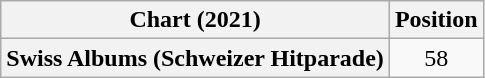<table class="wikitable plainrowheaders" style="text-align:center">
<tr>
<th scope="col">Chart (2021)</th>
<th scope="col">Position</th>
</tr>
<tr>
<th scope="row">Swiss Albums (Schweizer Hitparade)</th>
<td>58</td>
</tr>
</table>
